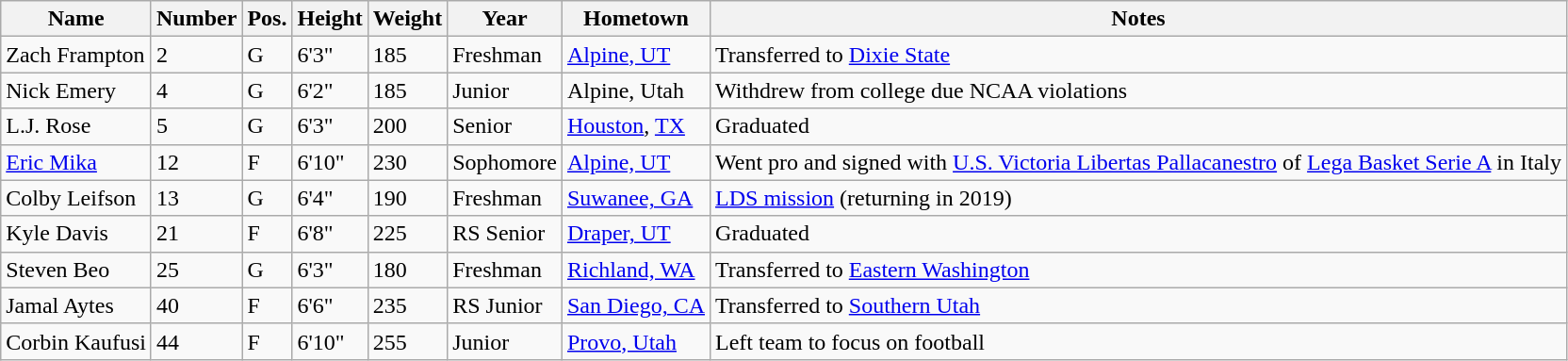<table class="wikitable sortable" border="1">
<tr>
<th>Name</th>
<th>Number</th>
<th>Pos.</th>
<th>Height</th>
<th>Weight</th>
<th>Year</th>
<th>Hometown</th>
<th class="unsortable">Notes</th>
</tr>
<tr>
<td>Zach Frampton</td>
<td>2</td>
<td>G</td>
<td>6'3"</td>
<td>185</td>
<td>Freshman</td>
<td><a href='#'>Alpine, UT</a></td>
<td>Transferred to <a href='#'>Dixie State</a></td>
</tr>
<tr>
<td>Nick Emery</td>
<td>4</td>
<td>G</td>
<td>6'2"</td>
<td>185</td>
<td>Junior</td>
<td>Alpine, Utah</td>
<td>Withdrew from college due NCAA violations</td>
</tr>
<tr>
<td>L.J. Rose</td>
<td>5</td>
<td>G</td>
<td>6'3"</td>
<td>200</td>
<td>Senior</td>
<td><a href='#'>Houston</a>, <a href='#'>TX</a></td>
<td>Graduated</td>
</tr>
<tr>
<td><a href='#'>Eric Mika</a></td>
<td>12</td>
<td>F</td>
<td>6'10"</td>
<td>230</td>
<td>Sophomore</td>
<td><a href='#'>Alpine, UT</a></td>
<td>Went pro and signed with <a href='#'>U.S. Victoria Libertas Pallacanestro</a> of <a href='#'>Lega Basket Serie A</a> in Italy</td>
</tr>
<tr>
<td>Colby Leifson</td>
<td>13</td>
<td>G</td>
<td>6'4"</td>
<td>190</td>
<td>Freshman</td>
<td><a href='#'>Suwanee, GA</a></td>
<td><a href='#'>LDS mission</a> (returning in 2019)</td>
</tr>
<tr>
<td>Kyle Davis</td>
<td>21</td>
<td>F</td>
<td>6'8"</td>
<td>225</td>
<td>RS Senior</td>
<td><a href='#'>Draper, UT</a></td>
<td>Graduated</td>
</tr>
<tr>
<td>Steven Beo</td>
<td>25</td>
<td>G</td>
<td>6'3"</td>
<td>180</td>
<td>Freshman</td>
<td><a href='#'>Richland, WA</a></td>
<td>Transferred to <a href='#'>Eastern Washington</a></td>
</tr>
<tr>
<td>Jamal Aytes</td>
<td>40</td>
<td>F</td>
<td>6'6"</td>
<td>235</td>
<td>RS Junior</td>
<td><a href='#'>San Diego, CA</a></td>
<td>Transferred to <a href='#'>Southern Utah</a></td>
</tr>
<tr>
<td>Corbin Kaufusi</td>
<td>44</td>
<td>F</td>
<td>6'10"</td>
<td>255</td>
<td>Junior</td>
<td><a href='#'>Provo, Utah</a></td>
<td>Left team to focus on football</td>
</tr>
</table>
